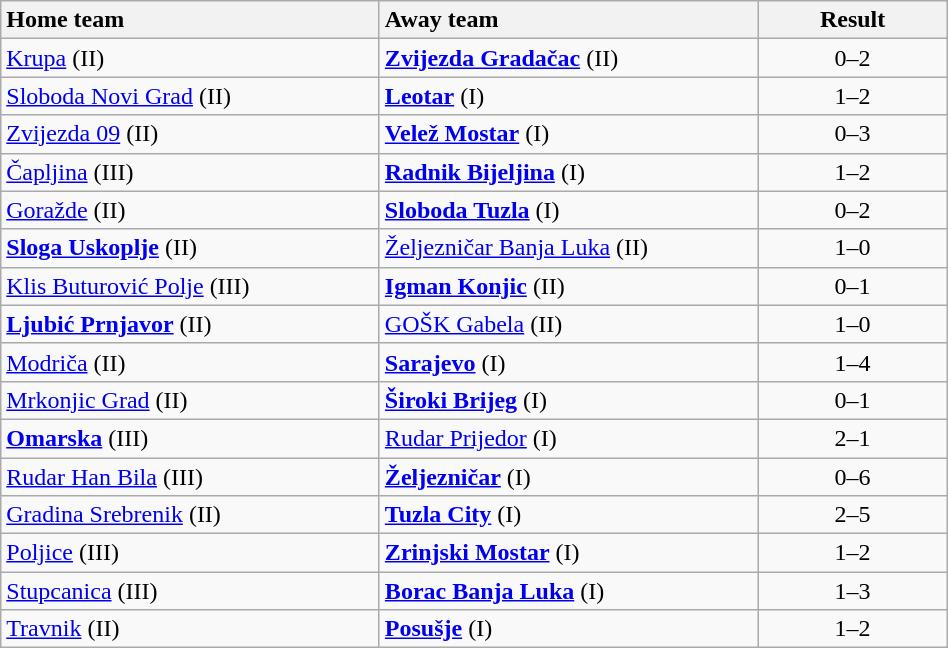<table class="wikitable" style="width:50%">
<tr>
<th style="width:40%; text-align:left">Home team</th>
<th style="width:40%; text-align:left">Away team</th>
<th>Result</th>
</tr>
<tr>
<td><a href='#'>Krupa</a> (II)</td>
<td><strong><a href='#'>Zvijezda Gradačac</a></strong> (II)</td>
<td style="text-align:center">0–2</td>
</tr>
<tr>
<td><a href='#'>Sloboda Novi Grad</a> (II)</td>
<td><strong><a href='#'>Leotar</a></strong> (I)</td>
<td style="text-align:center">1–2</td>
</tr>
<tr>
<td><a href='#'>Zvijezda 09</a> (II)</td>
<td><strong><a href='#'>Velež Mostar</a></strong> (I)</td>
<td style="text-align:center">0–3</td>
</tr>
<tr>
<td><a href='#'>Čapljina</a> (III)</td>
<td><strong><a href='#'>Radnik Bijeljina</a></strong> (I)</td>
<td style="text-align:center">1–2</td>
</tr>
<tr>
<td><a href='#'>Goražde</a> (II)</td>
<td><strong><a href='#'>Sloboda Tuzla</a></strong> (I)</td>
<td style="text-align:center">0–2</td>
</tr>
<tr>
<td><strong><a href='#'>Sloga Uskoplje</a></strong> (II)</td>
<td><a href='#'>Željezničar Banja Luka</a> (II)</td>
<td style="text-align:center">1–0</td>
</tr>
<tr>
<td><a href='#'>Klis Buturović Polje</a> (III)</td>
<td><strong><a href='#'>Igman Konjic</a></strong> (II)</td>
<td style="text-align:center">0–1</td>
</tr>
<tr>
<td><strong><a href='#'>Ljubić Prnjavor</a></strong> (II)</td>
<td><a href='#'>GOŠK Gabela</a> (II)</td>
<td style="text-align:center">1–0</td>
</tr>
<tr>
<td><a href='#'>Modriča</a> (II)</td>
<td><strong><a href='#'>Sarajevo</a></strong> (I)</td>
<td style="text-align:center">1–4</td>
</tr>
<tr>
<td><a href='#'>Mrkonjic Grad</a> (II)</td>
<td><strong><a href='#'>Široki Brijeg</a></strong> (I)</td>
<td style="text-align:center">0–1</td>
</tr>
<tr>
<td><strong><a href='#'>Omarska</a></strong> (III)</td>
<td><a href='#'>Rudar Prijedor</a> (I)</td>
<td style="text-align:center">2–1</td>
</tr>
<tr>
<td><a href='#'>Rudar Han Bila</a> (III)</td>
<td><strong><a href='#'>Željezničar</a></strong> (I)</td>
<td style="text-align:center">0–6</td>
</tr>
<tr>
<td><a href='#'>Gradina Srebrenik</a> (II)</td>
<td><strong><a href='#'>Tuzla City</a></strong> (I)</td>
<td style="text-align:center">2–5</td>
</tr>
<tr>
<td><a href='#'>Poljice</a> (III)</td>
<td><strong><a href='#'>Zrinjski Mostar</a></strong> (I)</td>
<td style="text-align:center">1–2</td>
</tr>
<tr>
<td><a href='#'>Stupcanica</a> (III)</td>
<td><strong><a href='#'>Borac Banja Luka</a></strong> (I)</td>
<td style="text-align:center">1–3</td>
</tr>
<tr>
<td><a href='#'>Travnik</a> (II)</td>
<td><strong><a href='#'>Posušje</a></strong> (I)</td>
<td style="text-align:center">1–2</td>
</tr>
</table>
